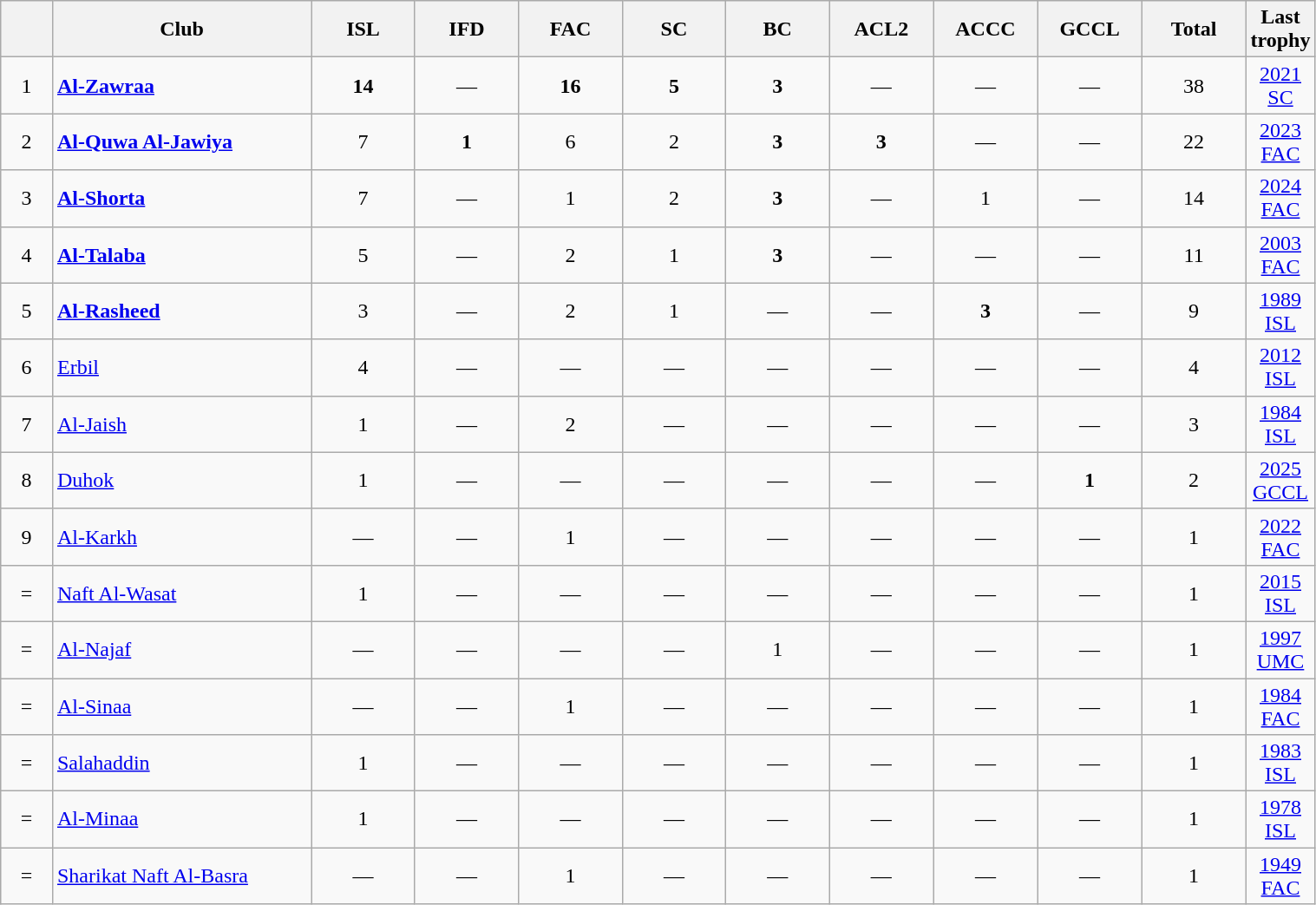<table class="wikitable sortable" style="text-align: center;" width=80%>
<tr>
<th style="width:4%" class="unsortable"></th>
<th style="width:20%">Club</th>
<th style="width:8%">ISL</th>
<th style="width:8%">IFD</th>
<th style="width:8%">FAC</th>
<th style="width:8%">SC</th>
<th style="width:8%">BC</th>
<th style="width:8%">ACL2</th>
<th style="width:8%">ACCC</th>
<th style="width:8%">GCCL</th>
<th style="width:8%">Total</th>
<th style="width:15%">Last trophy</th>
</tr>
<tr>
<td>1</td>
<td align=left><strong><a href='#'>Al-Zawraa</a></strong></td>
<td><strong>14</strong></td>
<td>—</td>
<td><strong>16</strong></td>
<td><strong>5</strong></td>
<td><strong>3</strong></td>
<td>—</td>
<td>—</td>
<td>—</td>
<td>38</td>
<td><a href='#'>2021 SC</a></td>
</tr>
<tr>
<td>2</td>
<td align=left><strong><a href='#'>Al-Quwa Al-Jawiya</a></strong></td>
<td>7</td>
<td><strong>1</strong></td>
<td>6</td>
<td>2</td>
<td><strong>3</strong></td>
<td><strong>3</strong></td>
<td>—</td>
<td>—</td>
<td>22</td>
<td><a href='#'>2023 FAC</a></td>
</tr>
<tr>
<td>3</td>
<td align=left><strong><a href='#'>Al-Shorta</a></strong></td>
<td>7</td>
<td>—</td>
<td>1</td>
<td>2</td>
<td><strong>3</strong></td>
<td>—</td>
<td>1</td>
<td>—</td>
<td>14</td>
<td><a href='#'>2024 FAC</a></td>
</tr>
<tr>
<td>4</td>
<td align=left><strong><a href='#'>Al-Talaba</a></strong></td>
<td>5</td>
<td>—</td>
<td>2</td>
<td>1</td>
<td><strong>3</strong></td>
<td>—</td>
<td>—</td>
<td>—</td>
<td>11</td>
<td><a href='#'>2003 FAC</a></td>
</tr>
<tr>
<td>5</td>
<td align=left><strong><a href='#'>Al-Rasheed</a></strong></td>
<td>3</td>
<td>—</td>
<td>2</td>
<td>1</td>
<td>—</td>
<td>—</td>
<td><strong>3</strong></td>
<td>—</td>
<td>9</td>
<td><a href='#'>1989 ISL</a></td>
</tr>
<tr>
<td>6</td>
<td align=left><a href='#'>Erbil</a></td>
<td>4</td>
<td>—</td>
<td>—</td>
<td>—</td>
<td>—</td>
<td>—</td>
<td>—</td>
<td>—</td>
<td>4</td>
<td><a href='#'>2012 ISL</a></td>
</tr>
<tr>
<td>7</td>
<td align=left><a href='#'>Al-Jaish</a></td>
<td>1</td>
<td>—</td>
<td>2</td>
<td>—</td>
<td>—</td>
<td>—</td>
<td>—</td>
<td>—</td>
<td>3</td>
<td><a href='#'>1984 ISL</a></td>
</tr>
<tr>
<td>8</td>
<td align=left><a href='#'>Duhok</a></td>
<td>1</td>
<td>—</td>
<td>—</td>
<td>—</td>
<td>—</td>
<td>—</td>
<td>—</td>
<td><strong>1</strong></td>
<td>2</td>
<td><a href='#'>2025 GCCL</a></td>
</tr>
<tr>
<td>9</td>
<td align=left><a href='#'>Al-Karkh</a></td>
<td>—</td>
<td>—</td>
<td>1</td>
<td>—</td>
<td>—</td>
<td>—</td>
<td>—</td>
<td>—</td>
<td>1</td>
<td><a href='#'>2022 FAC</a></td>
</tr>
<tr>
<td>=</td>
<td align=left><a href='#'>Naft Al-Wasat</a></td>
<td>1</td>
<td>—</td>
<td>—</td>
<td>—</td>
<td>—</td>
<td>—</td>
<td>—</td>
<td>—</td>
<td>1</td>
<td><a href='#'>2015 ISL</a></td>
</tr>
<tr>
<td>=</td>
<td align=left><a href='#'>Al-Najaf</a></td>
<td>—</td>
<td>—</td>
<td>—</td>
<td>—</td>
<td>1</td>
<td>—</td>
<td>—</td>
<td>—</td>
<td>1</td>
<td><a href='#'>1997 UMC</a></td>
</tr>
<tr>
<td>=</td>
<td align=left><a href='#'>Al-Sinaa</a></td>
<td>—</td>
<td>—</td>
<td>1</td>
<td>—</td>
<td>—</td>
<td>—</td>
<td>—</td>
<td>—</td>
<td>1</td>
<td><a href='#'>1984 FAC</a></td>
</tr>
<tr>
<td>=</td>
<td align=left><a href='#'>Salahaddin</a></td>
<td>1</td>
<td>—</td>
<td>—</td>
<td>—</td>
<td>—</td>
<td>—</td>
<td>—</td>
<td>—</td>
<td>1</td>
<td><a href='#'>1983 ISL</a></td>
</tr>
<tr>
<td>=</td>
<td align=left><a href='#'>Al-Minaa</a></td>
<td>1</td>
<td>—</td>
<td>—</td>
<td>—</td>
<td>—</td>
<td>—</td>
<td>—</td>
<td>—</td>
<td>1</td>
<td><a href='#'>1978 ISL</a></td>
</tr>
<tr>
<td>=</td>
<td align=left><a href='#'>Sharikat Naft Al-Basra</a></td>
<td>—</td>
<td>—</td>
<td>1</td>
<td>—</td>
<td>—</td>
<td>—</td>
<td>—</td>
<td>—</td>
<td>1</td>
<td><a href='#'>1949 FAC</a></td>
</tr>
</table>
